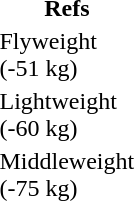<table>
<tr>
<th>Refs</th>
</tr>
<tr>
<td>Flyweight<br>(-51 kg)</td>
<td></td>
<td></td>
<td></td>
<td align=center></td>
</tr>
<tr>
<td rowspan=2>Lightweight<br>(-60 kg)</td>
<td rowspan=2></td>
<td rowspan=2></td>
<td> </td>
<td rowspan=2 align=center></td>
</tr>
<tr>
<td></td>
</tr>
<tr>
<td>Middleweight<br>(-75 kg)</td>
<td></td>
<td></td>
<td></td>
<td align=center></td>
</tr>
</table>
